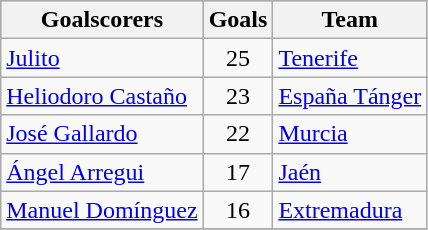<table class="wikitable sortable" class="wikitable">
<tr style="background:#ccc; text-align:center;">
<th>Goalscorers</th>
<th>Goals</th>
<th>Team</th>
</tr>
<tr>
<td> <a href='#'>Julito</a></td>
<td style="text-align:center;">25</td>
<td><a href='#'>Tenerife</a></td>
</tr>
<tr>
<td> <a href='#'>Heliodoro Castaño</a></td>
<td style="text-align:center;">23</td>
<td><a href='#'>España Tánger</a></td>
</tr>
<tr>
<td> <a href='#'>José Gallardo</a></td>
<td style="text-align:center;">22</td>
<td><a href='#'>Murcia</a></td>
</tr>
<tr>
<td> <a href='#'>Ángel Arregui</a></td>
<td style="text-align:center;">17</td>
<td><a href='#'>Jaén</a></td>
</tr>
<tr>
<td> <a href='#'>Manuel Domínguez</a></td>
<td style="text-align:center;">16</td>
<td><a href='#'>Extremadura</a></td>
</tr>
<tr>
</tr>
</table>
